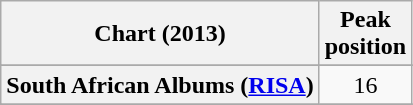<table class="wikitable sortable plainrowheaders">
<tr>
<th scope="col">Chart (2013)</th>
<th scope="col">Peak<br>position</th>
</tr>
<tr>
</tr>
<tr>
</tr>
<tr>
</tr>
<tr>
</tr>
<tr>
</tr>
<tr>
</tr>
<tr>
</tr>
<tr>
</tr>
<tr>
</tr>
<tr>
</tr>
<tr>
</tr>
<tr>
</tr>
<tr>
</tr>
<tr>
</tr>
<tr>
</tr>
<tr>
</tr>
<tr>
<th scope="row">South African Albums (<a href='#'>RISA</a>)</th>
<td style="text-align:center;">16</td>
</tr>
<tr>
</tr>
<tr>
</tr>
<tr>
</tr>
<tr>
</tr>
<tr>
</tr>
<tr>
</tr>
<tr>
</tr>
<tr>
</tr>
</table>
